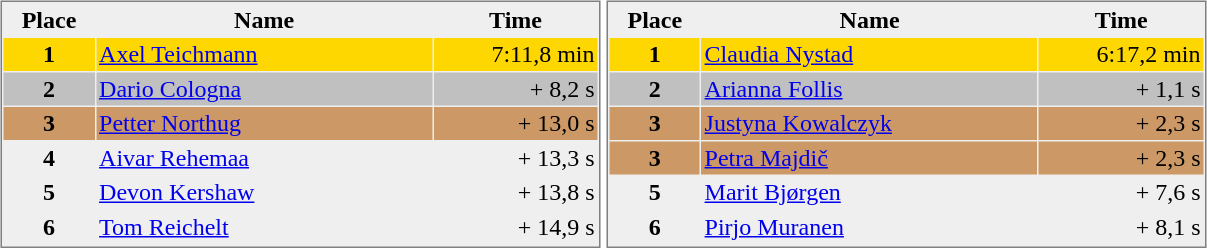<table border="0">
<tr>
<td valign="top"><br><table style="border:1px solid #808080; background-color:#EFEFEF" cellspacing="1" cellpadding="2" width="400">
<tr bgcolor="#EFEFEF">
<th>Place</th>
<th width="220">Name</th>
<th>Time</th>
</tr>
<tr align="center" valign="top" bgcolor="gold">
<th>1</th>
<td align="left"> <a href='#'>Axel Teichmann</a></td>
<td align="right">7:11,8 min</td>
</tr>
<tr align="center" valign="top" bgcolor="silver">
<th>2</th>
<td align="left"> <a href='#'>Dario Cologna</a></td>
<td align="right">+ 8,2 s</td>
</tr>
<tr align="center" valign="top" bgcolor="CC9966">
<th>3</th>
<td align="left"> <a href='#'>Petter Northug</a></td>
<td align="right">+ 13,0 s</td>
</tr>
<tr align="center" valign="top">
<th>4</th>
<td align="left"> <a href='#'>Aivar Rehemaa</a></td>
<td align="right">+ 13,3 s</td>
</tr>
<tr align="center" valign="top">
<th>5</th>
<td align="left"> <a href='#'>Devon Kershaw</a></td>
<td align="right">+ 13,8 s</td>
</tr>
<tr align="center" valign="top">
<th>6</th>
<td align="left"> <a href='#'>Tom Reichelt</a></td>
<td align="right">+ 14,9 s</td>
</tr>
<tr align="center" valign="top">
</tr>
</table>
</td>
<td valign="top"><br><table style="border:1px solid #808080; background-color:#EFEFEF;" cellspacing="1" cellpadding="2" width="400">
<tr bgcolor="#EFEFEF">
<th>Place</th>
<th width="220">Name</th>
<th>Time</th>
</tr>
<tr align="center" valign="top" bgcolor="gold">
<th>1</th>
<td align="left"> <a href='#'>Claudia Nystad</a></td>
<td align="right">6:17,2 min</td>
</tr>
<tr align="center" valign="top" bgcolor="silver">
<th>2</th>
<td align="left"> <a href='#'>Arianna Follis</a></td>
<td align="right">+ 1,1 s</td>
</tr>
<tr align="center" valign="top" bgcolor="CC9966">
<th>3</th>
<td align="left"> <a href='#'>Justyna Kowalczyk</a></td>
<td align="right">+ 2,3 s</td>
</tr>
<tr align="center" valign="top" bgcolor="CC9966">
<th>3</th>
<td align="left"> <a href='#'>Petra Majdič</a></td>
<td align="right">+ 2,3 s</td>
</tr>
<tr align="center" valign="top">
<th>5</th>
<td align="left"> <a href='#'>Marit Bjørgen</a></td>
<td align="right">+ 7,6 s</td>
</tr>
<tr align="center" valign="top">
<th>6</th>
<td align="left"> <a href='#'>Pirjo Muranen</a></td>
<td align="right">+ 8,1 s</td>
</tr>
<tr align="center" valign="top">
</tr>
</table>
</td>
</tr>
</table>
